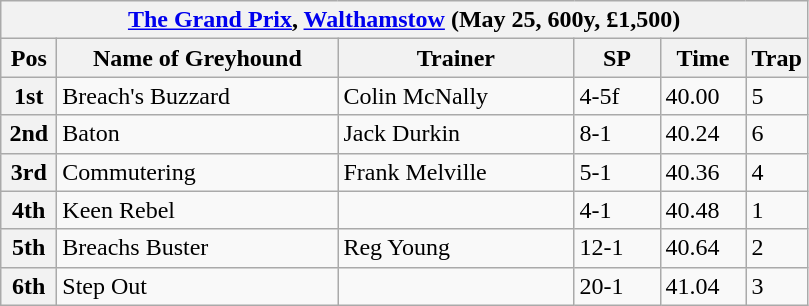<table class="wikitable">
<tr>
<th colspan="6"><a href='#'>The Grand Prix</a>, <a href='#'>Walthamstow</a> (May 25, 600y, £1,500)</th>
</tr>
<tr>
<th width=30>Pos</th>
<th width=180>Name of Greyhound</th>
<th width=150>Trainer</th>
<th width=50>SP</th>
<th width=50>Time</th>
<th width=30>Trap</th>
</tr>
<tr>
<th>1st</th>
<td>Breach's Buzzard</td>
<td>Colin McNally</td>
<td>4-5f</td>
<td>40.00</td>
<td>5</td>
</tr>
<tr>
<th>2nd</th>
<td>Baton</td>
<td>Jack Durkin</td>
<td>8-1</td>
<td>40.24</td>
<td>6</td>
</tr>
<tr>
<th>3rd</th>
<td>Commutering</td>
<td>Frank Melville</td>
<td>5-1</td>
<td>40.36</td>
<td>4</td>
</tr>
<tr>
<th>4th</th>
<td>Keen Rebel</td>
<td></td>
<td>4-1</td>
<td>40.48</td>
<td>1</td>
</tr>
<tr>
<th>5th</th>
<td>Breachs Buster</td>
<td>Reg Young</td>
<td>12-1</td>
<td>40.64</td>
<td>2</td>
</tr>
<tr>
<th>6th</th>
<td>Step Out</td>
<td></td>
<td>20-1</td>
<td>41.04</td>
<td>3</td>
</tr>
</table>
